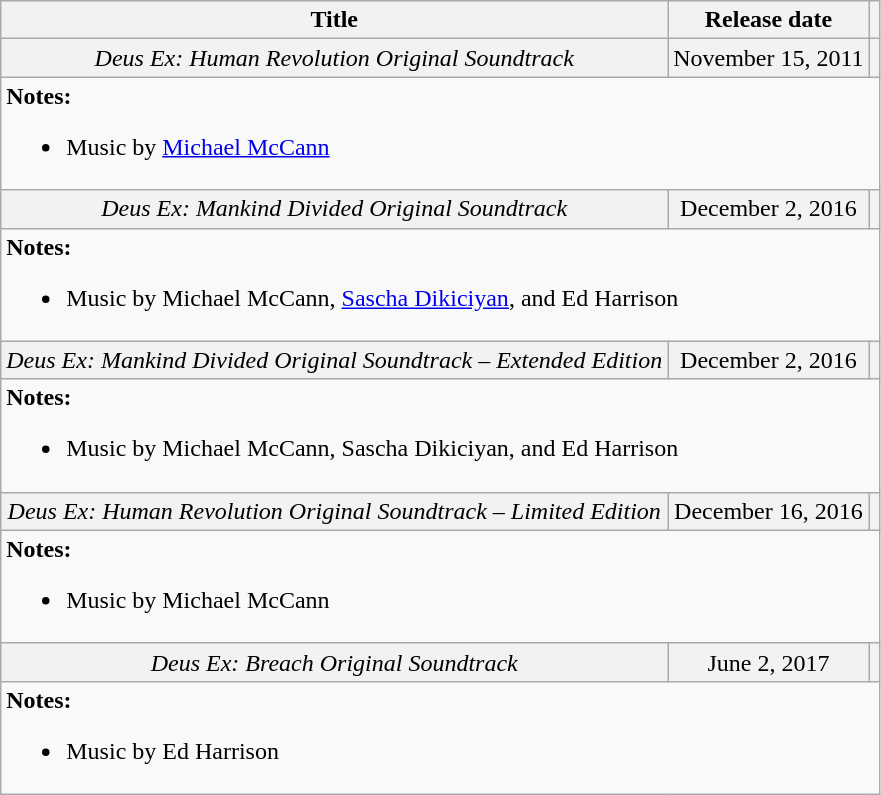<table class="wikitable">
<tr style="text-align: center">
<th>Title</th>
<th>Release date</th>
<th></th>
</tr>
<tr bgcolor="#F2F2F2" align="center">
<td><em>Deus Ex: Human Revolution Original Soundtrack</em></td>
<td>November 15, 2011</td>
<td></td>
</tr>
<tr>
<td colspan="3" style="border: none; vertical-align: top"><strong>Notes:</strong><br><ul><li>Music by <a href='#'>Michael McCann</a></li></ul></td>
</tr>
<tr bgcolor="#F2F2F2" align="center">
<td><em>Deus Ex: Mankind Divided Original Soundtrack</em></td>
<td>December 2, 2016</td>
<td></td>
</tr>
<tr>
<td colspan="3" style="border: none; vertical-align: top"><strong>Notes:</strong><br><ul><li>Music by Michael McCann, <a href='#'>Sascha Dikiciyan</a>, and Ed Harrison</li></ul></td>
</tr>
<tr bgcolor="#F2F2F2" align="center">
<td><em>Deus Ex: Mankind Divided Original Soundtrack – Extended Edition</em></td>
<td>December 2, 2016</td>
<td></td>
</tr>
<tr>
<td colspan="3" style="border: none; vertical-align: top"><strong>Notes:</strong><br><ul><li>Music by Michael McCann, Sascha Dikiciyan, and Ed Harrison</li></ul></td>
</tr>
<tr bgcolor="#F2F2F2" align="center">
<td><em>Deus Ex: Human Revolution Original Soundtrack – Limited Edition</em></td>
<td>December 16, 2016</td>
<td></td>
</tr>
<tr>
<td colspan="3" style="border: none; vertical-align: top"><strong>Notes:</strong><br><ul><li>Music by Michael McCann</li></ul></td>
</tr>
<tr bgcolor="#F2F2F2" align="center">
<td><em>Deus Ex: Breach Original Soundtrack</em></td>
<td>June 2, 2017</td>
<td></td>
</tr>
<tr>
<td colspan="3" style="border: none; vertical-align: top"><strong>Notes:</strong><br><ul><li>Music by Ed Harrison</li></ul></td>
</tr>
</table>
